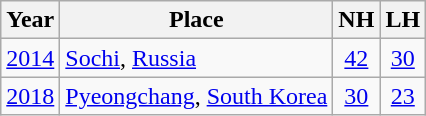<table class="wikitable sortable" style="text-align:center;">
<tr>
<th>Year</th>
<th>Place</th>
<th>NH</th>
<th>LH</th>
</tr>
<tr>
<td><a href='#'>2014</a></td>
<td style="text-align:left;"> <a href='#'>Sochi</a>, <a href='#'>Russia</a></td>
<td><a href='#'>42</a></td>
<td><a href='#'>30</a></td>
</tr>
<tr>
<td><a href='#'>2018</a></td>
<td style="text-align:left;"> <a href='#'>Pyeongchang</a>, <a href='#'>South Korea</a></td>
<td><a href='#'>30</a></td>
<td><a href='#'>23</a></td>
</tr>
</table>
